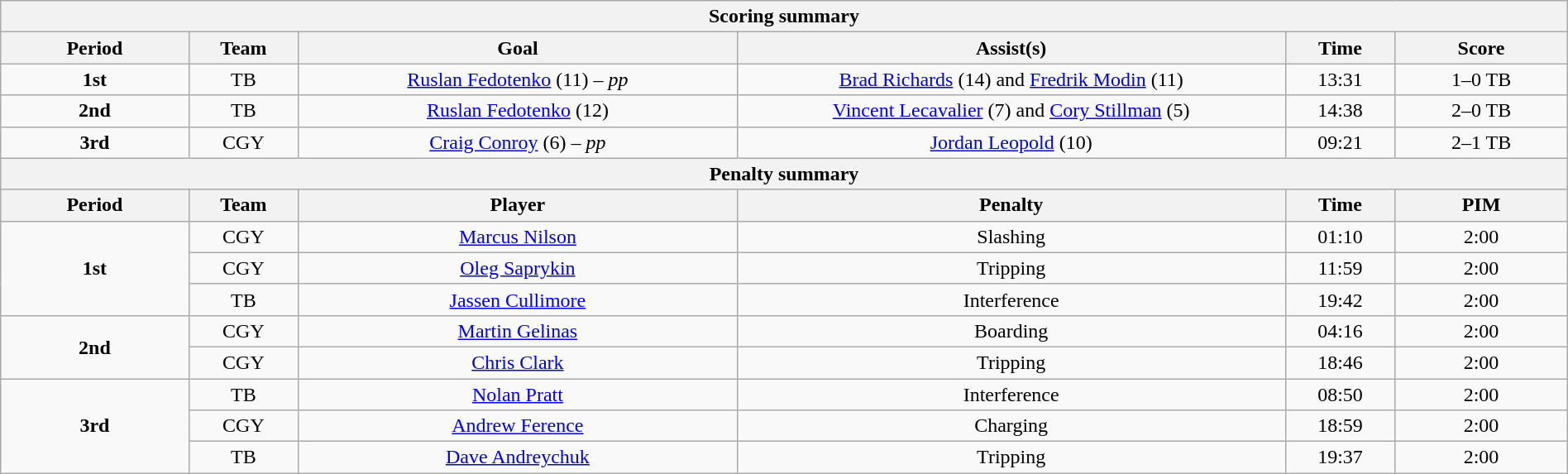<table style="width:100%;" class="wikitable">
<tr>
<th colspan=6>Scoring summary</th>
</tr>
<tr>
<th style="width:12%;">Period</th>
<th style="width:7%;">Team</th>
<th style="width:28%;">Goal</th>
<th style="width:35%;">Assist(s)</th>
<th style="width:7%;">Time</th>
<th style="width:11%;">Score</th>
</tr>
<tr>
<td style="text-align:center;" rowspan="1"><strong>1st</strong></td>
<td align=center>TB</td>
<td align=center><a href='#'>Ruslan Fedotenko</a> (11) – <em>pp</em></td>
<td align=center><a href='#'>Brad Richards</a> (14) and <a href='#'>Fredrik Modin</a> (11)</td>
<td align=center>13:31</td>
<td align=center>1–0 TB</td>
</tr>
<tr>
<td style="text-align:center;" rowspan="1"><strong>2nd</strong></td>
<td align=center>TB</td>
<td align=center><a href='#'>Ruslan Fedotenko</a> (12)</td>
<td align=center><a href='#'>Vincent Lecavalier</a> (7) and <a href='#'>Cory Stillman</a> (5)</td>
<td align=center>14:38</td>
<td align=center>2–0 TB</td>
</tr>
<tr>
<td style="text-align:center;" rowspan="1"><strong>3rd</strong></td>
<td align=center>CGY</td>
<td align=center><a href='#'>Craig Conroy</a> (6) – <em>pp</em></td>
<td align=center><a href='#'>Jordan Leopold</a> (10)</td>
<td align=center>09:21</td>
<td align=center>2–1 TB</td>
</tr>
<tr>
<th colspan=6>Penalty summary</th>
</tr>
<tr>
<th style="width:12%;">Period</th>
<th style="width:7%;">Team</th>
<th style="width:28%;">Player</th>
<th style="width:35%;">Penalty</th>
<th style="width:7%;">Time</th>
<th style="width:11%;">PIM</th>
</tr>
<tr>
<td style="text-align:center;" rowspan="3"><strong>1st</strong></td>
<td align=center>CGY</td>
<td align=center><a href='#'>Marcus Nilson</a></td>
<td align=center>Slashing</td>
<td align=center>01:10</td>
<td align=center>2:00</td>
</tr>
<tr>
<td align=center>CGY</td>
<td align=center><a href='#'>Oleg Saprykin</a></td>
<td align=center>Tripping</td>
<td align=center>11:59</td>
<td align=center>2:00</td>
</tr>
<tr>
<td align=center>TB</td>
<td align=center><a href='#'>Jassen Cullimore</a></td>
<td align=center>Interference</td>
<td align=center>19:42</td>
<td align=center>2:00</td>
</tr>
<tr>
<td style="text-align:center;" rowspan="2"><strong>2nd</strong></td>
<td align=center>CGY</td>
<td align=center><a href='#'>Martin Gelinas</a></td>
<td align=center>Boarding</td>
<td align=center>04:16</td>
<td align=center>2:00</td>
</tr>
<tr>
<td align=center>CGY</td>
<td align=center><a href='#'>Chris Clark</a></td>
<td align=center>Tripping</td>
<td align=center>18:46</td>
<td align=center>2:00</td>
</tr>
<tr>
<td style="text-align:center;" rowspan="3"><strong>3rd</strong></td>
<td align=center>TB</td>
<td align=center><a href='#'>Nolan Pratt</a></td>
<td align=center>Interference</td>
<td align=center>08:50</td>
<td align=center>2:00</td>
</tr>
<tr>
<td align=center>CGY</td>
<td align=center><a href='#'>Andrew Ference</a></td>
<td align=center>Charging</td>
<td align=center>18:59</td>
<td align=center>2:00</td>
</tr>
<tr>
<td align=center>TB</td>
<td align=center><a href='#'>Dave Andreychuk</a></td>
<td align=center>Tripping</td>
<td align=center>19:37</td>
<td align=center>2:00</td>
</tr>
</table>
